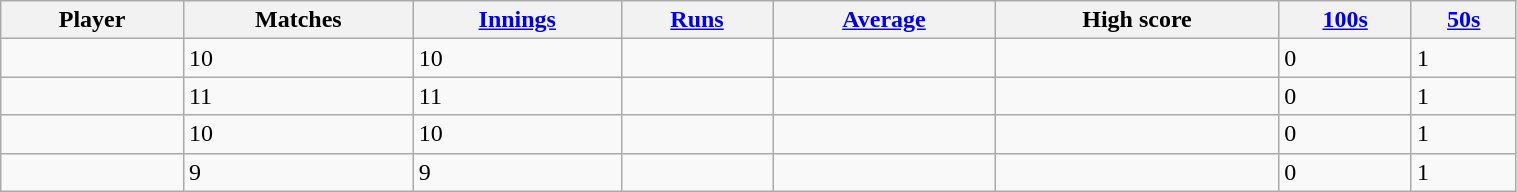<table class="wikitable sortable" style="width:80%;">
<tr>
<th>Player</th>
<th>Matches</th>
<th><a href='#'>Innings</a></th>
<th><a href='#'>Runs</a></th>
<th><a href='#'>Average</a></th>
<th>High score</th>
<th><a href='#'>100s</a></th>
<th><a href='#'>50s</a></th>
</tr>
<tr>
<td></td>
<td>10</td>
<td>10</td>
<td></td>
<td></td>
<td></td>
<td>0</td>
<td>1</td>
</tr>
<tr>
<td></td>
<td>11</td>
<td>11</td>
<td></td>
<td></td>
<td></td>
<td>0</td>
<td>1</td>
</tr>
<tr>
<td></td>
<td>10</td>
<td>10</td>
<td></td>
<td></td>
<td></td>
<td>0</td>
<td>1</td>
</tr>
<tr>
<td></td>
<td>9</td>
<td>9</td>
<td></td>
<td></td>
<td></td>
<td>0</td>
<td>1</td>
</tr>
</table>
